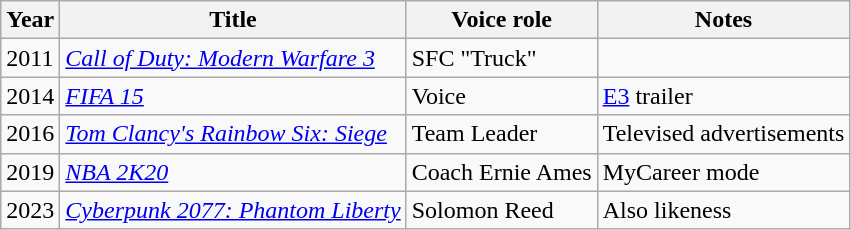<table class="wikitable sortable">
<tr>
<th>Year</th>
<th>Title</th>
<th>Voice role</th>
<th class=unsortable>Notes</th>
</tr>
<tr>
<td>2011</td>
<td><em><a href='#'>Call of Duty: Modern Warfare 3</a></em></td>
<td>SFC "Truck"</td>
<td></td>
</tr>
<tr>
<td>2014</td>
<td><em><a href='#'>FIFA 15</a></em></td>
<td>Voice</td>
<td><a href='#'>E3</a> trailer</td>
</tr>
<tr>
<td>2016</td>
<td><em><a href='#'>Tom Clancy's Rainbow Six: Siege</a></em></td>
<td>Team Leader</td>
<td>Televised advertisements</td>
</tr>
<tr>
<td>2019</td>
<td><em><a href='#'>NBA 2K20</a></em></td>
<td>Coach Ernie Ames</td>
<td>MyCareer mode</td>
</tr>
<tr>
<td>2023</td>
<td><em><a href='#'>Cyberpunk 2077: Phantom Liberty</a></em></td>
<td>Solomon Reed</td>
<td>Also likeness</td>
</tr>
</table>
